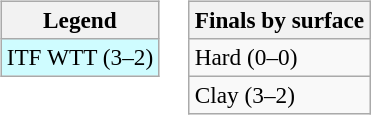<table>
<tr valign=top>
<td><br><table class="wikitable" style=font-size:97%>
<tr>
<th>Legend</th>
</tr>
<tr style="background:#cffcff;">
<td>ITF WTT (3–2)</td>
</tr>
</table>
</td>
<td><br><table class="wikitable" style=font-size:97%>
<tr>
<th>Finals by surface</th>
</tr>
<tr>
<td>Hard (0–0)</td>
</tr>
<tr>
<td>Clay (3–2)</td>
</tr>
</table>
</td>
</tr>
</table>
